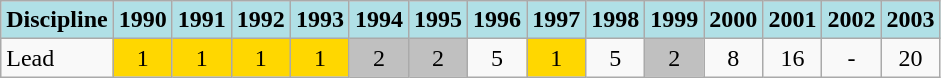<table class="wikitable" style="text-align: center;">
<tr>
<th style="background: #b0e0e6;">Discipline</th>
<th style="background: #b0e0e6;">1990</th>
<th style="background: #b0e0e6;">1991</th>
<th style="background: #b0e0e6;">1992</th>
<th style="background: #b0e0e6;">1993</th>
<th style="background: #b0e0e6;">1994</th>
<th style="background: #b0e0e6;">1995</th>
<th style="background: #b0e0e6;">1996</th>
<th style="background: #b0e0e6;">1997</th>
<th style="background: #b0e0e6;">1998</th>
<th style="background: #b0e0e6;">1999</th>
<th style="background: #b0e0e6;">2000</th>
<th style="background: #b0e0e6;">2001</th>
<th style="background: #b0e0e6;">2002</th>
<th style="background: #b0e0e6;">2003</th>
</tr>
<tr>
<td align="left">Lead</td>
<td style="background: gold;">1</td>
<td style="background: gold;">1</td>
<td style="background: gold;">1</td>
<td style="background: gold;">1</td>
<td style="background: silver;">2</td>
<td style="background: silver;">2</td>
<td>5</td>
<td style="background: gold;">1</td>
<td>5</td>
<td style="background: silver;">2</td>
<td>8</td>
<td>16</td>
<td>-</td>
<td>20</td>
</tr>
</table>
